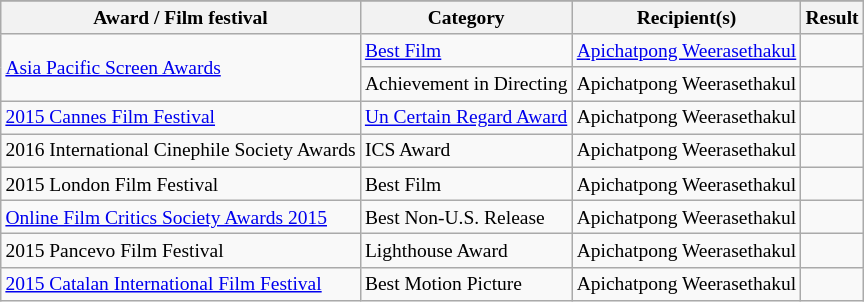<table class="wikitable" style="font-size:small;" ;>
<tr style="text-align:center;">
</tr>
<tr>
<th>Award / Film festival</th>
<th>Category</th>
<th>Recipient(s)</th>
<th>Result</th>
</tr>
<tr>
<td rowspan="2"><a href='#'>Asia Pacific Screen Awards</a></td>
<td><a href='#'>Best Film</a></td>
<td><a href='#'>Apichatpong Weerasethakul</a></td>
<td></td>
</tr>
<tr>
<td>Achievement in Directing</td>
<td>Apichatpong Weerasethakul</td>
<td></td>
</tr>
<tr>
<td rowspan="1"><a href='#'>2015 Cannes Film Festival</a></td>
<td><a href='#'>Un Certain Regard Award</a></td>
<td>Apichatpong Weerasethakul</td>
<td></td>
</tr>
<tr>
<td rowspan="1">2016 International Cinephile Society Awards</td>
<td>ICS Award</td>
<td>Apichatpong Weerasethakul</td>
<td></td>
</tr>
<tr>
<td rowspan="1">2015 London Film Festival</td>
<td>Best Film</td>
<td>Apichatpong Weerasethakul</td>
<td></td>
</tr>
<tr>
<td rowspan="1"><a href='#'>Online Film Critics Society Awards 2015</a></td>
<td>Best Non-U.S. Release</td>
<td>Apichatpong Weerasethakul</td>
<td></td>
</tr>
<tr>
<td rowspan="1">2015 Pancevo Film Festival</td>
<td>Lighthouse Award</td>
<td>Apichatpong Weerasethakul</td>
<td></td>
</tr>
<tr>
<td rowspan="1"><a href='#'>2015 Catalan International Film Festival</a></td>
<td>Best Motion Picture</td>
<td>Apichatpong Weerasethakul</td>
<td></td>
</tr>
</table>
